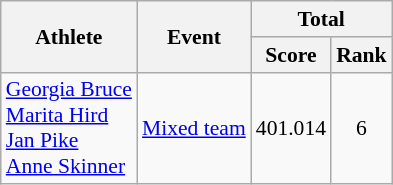<table class=wikitable style="font-size:90%">
<tr>
<th rowspan="2">Athlete</th>
<th rowspan="2">Event</th>
<th colspan="2">Total</th>
</tr>
<tr>
<th>Score</th>
<th>Rank</th>
</tr>
<tr>
<td><a href='#'>Georgia Bruce</a><br> <a href='#'>Marita Hird</a><br> <a href='#'>Jan Pike</a><br> <a href='#'>Anne Skinner</a></td>
<td><a href='#'>Mixed team</a></td>
<td align="center">401.014</td>
<td align="center">6</td>
</tr>
</table>
